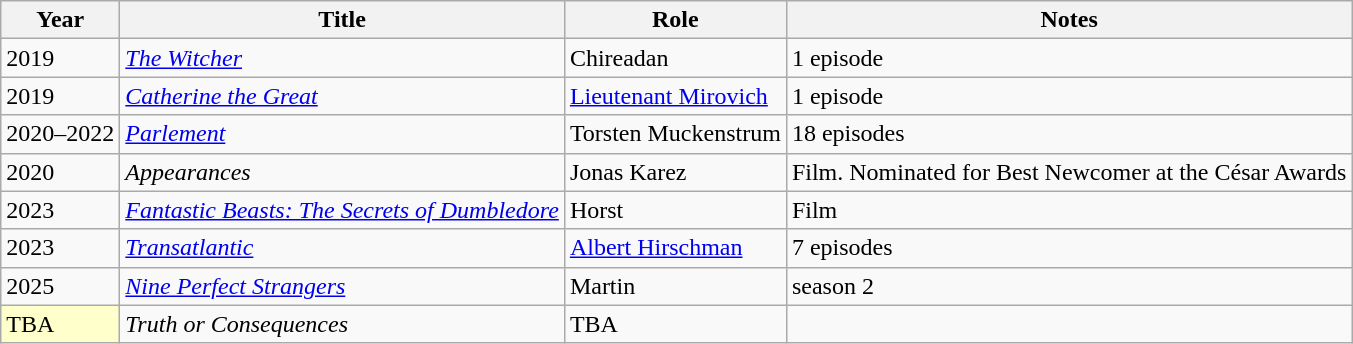<table class="wikitable sortable">
<tr>
<th>Year</th>
<th>Title</th>
<th>Role</th>
<th class="unsortable">Notes</th>
</tr>
<tr>
<td>2019</td>
<td><em><a href='#'>The Witcher</a></em></td>
<td>Chireadan</td>
<td>1 episode</td>
</tr>
<tr>
<td>2019</td>
<td><em><a href='#'>Catherine the Great</a></em></td>
<td><a href='#'>Lieutenant Mirovich</a></td>
<td>1 episode</td>
</tr>
<tr>
<td>2020–2022</td>
<td><em><a href='#'>Parlement</a></em></td>
<td>Torsten Muckenstrum</td>
<td>18 episodes</td>
</tr>
<tr>
<td>2020</td>
<td><em>Appearances</em></td>
<td>Jonas Karez</td>
<td>Film. Nominated for Best Newcomer at the César Awards</td>
</tr>
<tr>
<td>2023</td>
<td><em><a href='#'>Fantastic Beasts: The Secrets of Dumbledore</a></em></td>
<td>Horst</td>
<td>Film</td>
</tr>
<tr>
<td>2023</td>
<td><em><a href='#'>Transatlantic</a></em></td>
<td><a href='#'>Albert Hirschman</a></td>
<td>7 episodes</td>
</tr>
<tr>
<td>2025</td>
<td><em><a href='#'>Nine Perfect Strangers</a></em></td>
<td>Martin</td>
<td>season 2</td>
</tr>
<tr>
<td style="background:#FFFFCC;">TBA</td>
<td><em>Truth or Consequences</em></td>
<td>TBA</td>
<td></td>
</tr>
</table>
